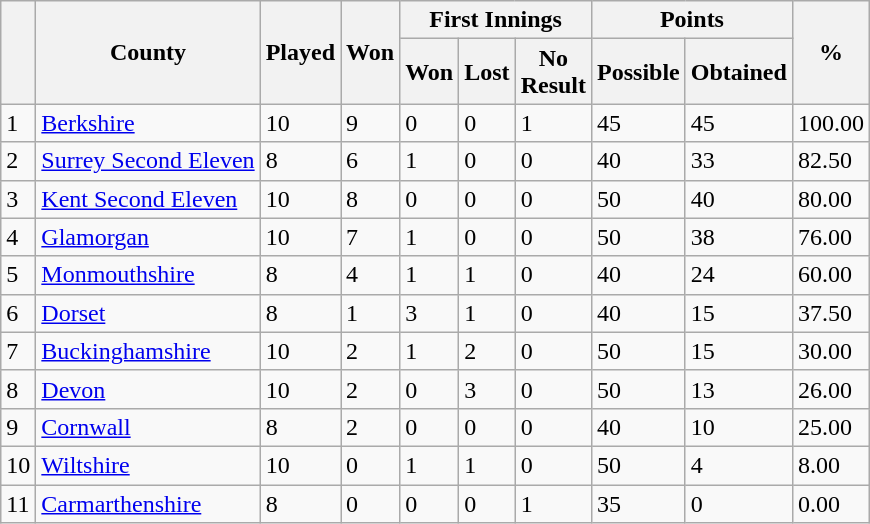<table class="wikitable sortable">
<tr>
<th rowspan="2"></th>
<th rowspan="2">County</th>
<th rowspan="2">Played</th>
<th rowspan="2">Won</th>
<th colspan="3">First Innings</th>
<th colspan="2">Points</th>
<th rowspan="2">%</th>
</tr>
<tr>
<th>Won</th>
<th>Lost</th>
<th>No<br>Result</th>
<th>Possible</th>
<th>Obtained</th>
</tr>
<tr>
<td>1</td>
<td><a href='#'>Berkshire</a></td>
<td>10</td>
<td>9</td>
<td>0</td>
<td>0</td>
<td>1</td>
<td>45</td>
<td>45</td>
<td>100.00</td>
</tr>
<tr>
<td>2</td>
<td><a href='#'>Surrey Second Eleven</a></td>
<td>8</td>
<td>6</td>
<td>1</td>
<td>0</td>
<td>0</td>
<td>40</td>
<td>33</td>
<td>82.50</td>
</tr>
<tr>
<td>3</td>
<td><a href='#'>Kent Second Eleven</a></td>
<td>10</td>
<td>8</td>
<td>0</td>
<td>0</td>
<td>0</td>
<td>50</td>
<td>40</td>
<td>80.00</td>
</tr>
<tr>
<td>4</td>
<td><a href='#'>Glamorgan</a></td>
<td>10</td>
<td>7</td>
<td>1</td>
<td>0</td>
<td>0</td>
<td>50</td>
<td>38</td>
<td>76.00</td>
</tr>
<tr>
<td>5</td>
<td><a href='#'>Monmouthshire</a></td>
<td>8</td>
<td>4</td>
<td>1</td>
<td>1</td>
<td>0</td>
<td>40</td>
<td>24</td>
<td>60.00</td>
</tr>
<tr>
<td>6</td>
<td><a href='#'>Dorset</a></td>
<td>8</td>
<td>1</td>
<td>3</td>
<td>1</td>
<td>0</td>
<td>40</td>
<td>15</td>
<td>37.50</td>
</tr>
<tr>
<td>7</td>
<td><a href='#'>Buckinghamshire</a></td>
<td>10</td>
<td>2</td>
<td>1</td>
<td>2</td>
<td>0</td>
<td>50</td>
<td>15</td>
<td>30.00</td>
</tr>
<tr>
<td>8</td>
<td><a href='#'>Devon</a></td>
<td>10</td>
<td>2</td>
<td>0</td>
<td>3</td>
<td>0</td>
<td>50</td>
<td>13</td>
<td>26.00</td>
</tr>
<tr>
<td>9</td>
<td><a href='#'>Cornwall</a></td>
<td>8</td>
<td>2</td>
<td>0</td>
<td>0</td>
<td>0</td>
<td>40</td>
<td>10</td>
<td>25.00</td>
</tr>
<tr>
<td>10</td>
<td><a href='#'>Wiltshire</a></td>
<td>10</td>
<td>0</td>
<td>1</td>
<td>1</td>
<td>0</td>
<td>50</td>
<td>4</td>
<td>8.00</td>
</tr>
<tr>
<td>11</td>
<td><a href='#'>Carmarthenshire</a></td>
<td>8</td>
<td>0</td>
<td>0</td>
<td>0</td>
<td>1</td>
<td>35</td>
<td>0</td>
<td>0.00</td>
</tr>
</table>
